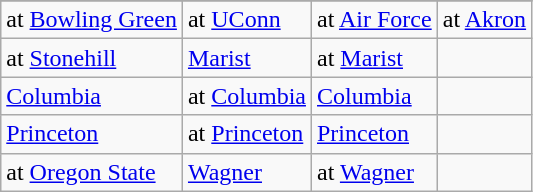<table class="wikitable">
<tr>
</tr>
<tr>
<td>at <a href='#'>Bowling Green</a></td>
<td>at <a href='#'>UConn</a></td>
<td>at <a href='#'>Air Force</a></td>
<td>at <a href='#'>Akron</a></td>
</tr>
<tr>
<td>at <a href='#'>Stonehill</a></td>
<td><a href='#'>Marist</a></td>
<td>at <a href='#'>Marist</a></td>
<td></td>
</tr>
<tr>
<td><a href='#'>Columbia</a></td>
<td>at <a href='#'>Columbia</a></td>
<td><a href='#'>Columbia</a></td>
<td></td>
</tr>
<tr>
<td><a href='#'>Princeton</a></td>
<td>at <a href='#'>Princeton</a></td>
<td><a href='#'>Princeton</a></td>
<td></td>
</tr>
<tr>
<td>at <a href='#'>Oregon State</a></td>
<td><a href='#'>Wagner</a></td>
<td>at <a href='#'>Wagner</a></td>
<td></td>
</tr>
</table>
